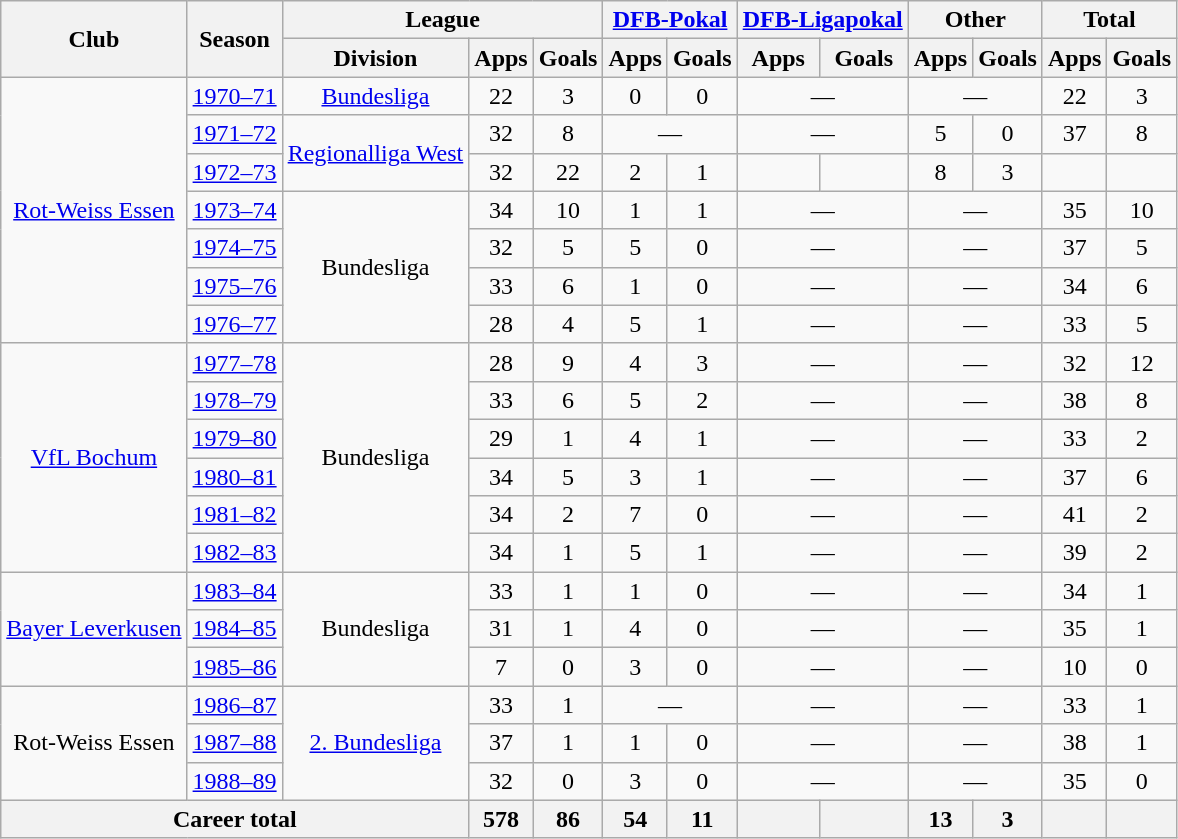<table class="wikitable" style="text-align:center">
<tr>
<th rowspan="2">Club</th>
<th rowspan="2">Season</th>
<th colspan="3">League</th>
<th colspan="2"><a href='#'>DFB-Pokal</a></th>
<th colspan="2"><a href='#'>DFB-Ligapokal</a></th>
<th colspan="2">Other</th>
<th colspan="2">Total</th>
</tr>
<tr>
<th>Division</th>
<th>Apps</th>
<th>Goals</th>
<th>Apps</th>
<th>Goals</th>
<th>Apps</th>
<th>Goals</th>
<th>Apps</th>
<th>Goals</th>
<th>Apps</th>
<th>Goals</th>
</tr>
<tr>
<td rowspan="7"><a href='#'>Rot-Weiss Essen</a></td>
<td><a href='#'>1970–71</a></td>
<td><a href='#'>Bundesliga</a></td>
<td>22</td>
<td>3</td>
<td>0</td>
<td>0</td>
<td colspan="2">—</td>
<td colspan="2">—</td>
<td>22</td>
<td>3</td>
</tr>
<tr>
<td><a href='#'>1971–72</a></td>
<td rowspan="2"><a href='#'>Regionalliga West</a></td>
<td>32</td>
<td>8</td>
<td colspan="2">—</td>
<td colspan="2">—</td>
<td>5</td>
<td>0</td>
<td>37</td>
<td>8</td>
</tr>
<tr>
<td><a href='#'>1972–73</a></td>
<td>32</td>
<td>22</td>
<td>2</td>
<td>1</td>
<td></td>
<td></td>
<td>8</td>
<td>3</td>
<td></td>
<td></td>
</tr>
<tr>
<td><a href='#'>1973–74</a></td>
<td rowspan="4">Bundesliga</td>
<td>34</td>
<td>10</td>
<td>1</td>
<td>1</td>
<td colspan="2">—</td>
<td colspan="2">—</td>
<td>35</td>
<td>10</td>
</tr>
<tr>
<td><a href='#'>1974–75</a></td>
<td>32</td>
<td>5</td>
<td>5</td>
<td>0</td>
<td colspan="2">—</td>
<td colspan="2">—</td>
<td>37</td>
<td>5</td>
</tr>
<tr>
<td><a href='#'>1975–76</a></td>
<td>33</td>
<td>6</td>
<td>1</td>
<td>0</td>
<td colspan="2">—</td>
<td colspan="2">—</td>
<td>34</td>
<td>6</td>
</tr>
<tr>
<td><a href='#'>1976–77</a></td>
<td>28</td>
<td>4</td>
<td>5</td>
<td>1</td>
<td colspan="2">—</td>
<td colspan="2">—</td>
<td>33</td>
<td>5</td>
</tr>
<tr>
<td rowspan="6"><a href='#'>VfL Bochum</a></td>
<td><a href='#'>1977–78</a></td>
<td rowspan="6">Bundesliga</td>
<td>28</td>
<td>9</td>
<td>4</td>
<td>3</td>
<td colspan="2">—</td>
<td colspan="2">—</td>
<td>32</td>
<td>12</td>
</tr>
<tr>
<td><a href='#'>1978–79</a></td>
<td>33</td>
<td>6</td>
<td>5</td>
<td>2</td>
<td colspan="2">—</td>
<td colspan="2">—</td>
<td>38</td>
<td>8</td>
</tr>
<tr>
<td><a href='#'>1979–80</a></td>
<td>29</td>
<td>1</td>
<td>4</td>
<td>1</td>
<td colspan="2">—</td>
<td colspan="2">—</td>
<td>33</td>
<td>2</td>
</tr>
<tr>
<td><a href='#'>1980–81</a></td>
<td>34</td>
<td>5</td>
<td>3</td>
<td>1</td>
<td colspan="2">—</td>
<td colspan="2">—</td>
<td>37</td>
<td>6</td>
</tr>
<tr>
<td><a href='#'>1981–82</a></td>
<td>34</td>
<td>2</td>
<td>7</td>
<td>0</td>
<td colspan="2">—</td>
<td colspan="2">—</td>
<td>41</td>
<td>2</td>
</tr>
<tr>
<td><a href='#'>1982–83</a></td>
<td>34</td>
<td>1</td>
<td>5</td>
<td>1</td>
<td colspan="2">—</td>
<td colspan="2">—</td>
<td>39</td>
<td>2</td>
</tr>
<tr>
<td rowspan="3"><a href='#'>Bayer Leverkusen</a></td>
<td><a href='#'>1983–84</a></td>
<td rowspan="3">Bundesliga</td>
<td>33</td>
<td>1</td>
<td>1</td>
<td>0</td>
<td colspan="2">—</td>
<td colspan="2">—</td>
<td>34</td>
<td>1</td>
</tr>
<tr>
<td><a href='#'>1984–85</a></td>
<td>31</td>
<td>1</td>
<td>4</td>
<td>0</td>
<td colspan="2">—</td>
<td colspan="2">—</td>
<td>35</td>
<td>1</td>
</tr>
<tr>
<td><a href='#'>1985–86</a></td>
<td>7</td>
<td>0</td>
<td>3</td>
<td>0</td>
<td colspan="2">—</td>
<td colspan="2">—</td>
<td>10</td>
<td>0</td>
</tr>
<tr>
<td rowspan="3">Rot-Weiss Essen</td>
<td><a href='#'>1986–87</a></td>
<td rowspan="3"><a href='#'>2. Bundesliga</a></td>
<td>33</td>
<td>1</td>
<td colspan="2">—</td>
<td colspan="2">—</td>
<td colspan="2">—</td>
<td>33</td>
<td>1</td>
</tr>
<tr>
<td><a href='#'>1987–88</a></td>
<td>37</td>
<td>1</td>
<td>1</td>
<td>0</td>
<td colspan="2">—</td>
<td colspan="2">—</td>
<td>38</td>
<td>1</td>
</tr>
<tr>
<td><a href='#'>1988–89</a></td>
<td>32</td>
<td>0</td>
<td>3</td>
<td>0</td>
<td colspan="2">—</td>
<td colspan="2">—</td>
<td>35</td>
<td>0</td>
</tr>
<tr>
<th colspan="3">Career total</th>
<th>578</th>
<th>86</th>
<th>54</th>
<th>11</th>
<th></th>
<th></th>
<th>13</th>
<th>3</th>
<th></th>
<th></th>
</tr>
</table>
